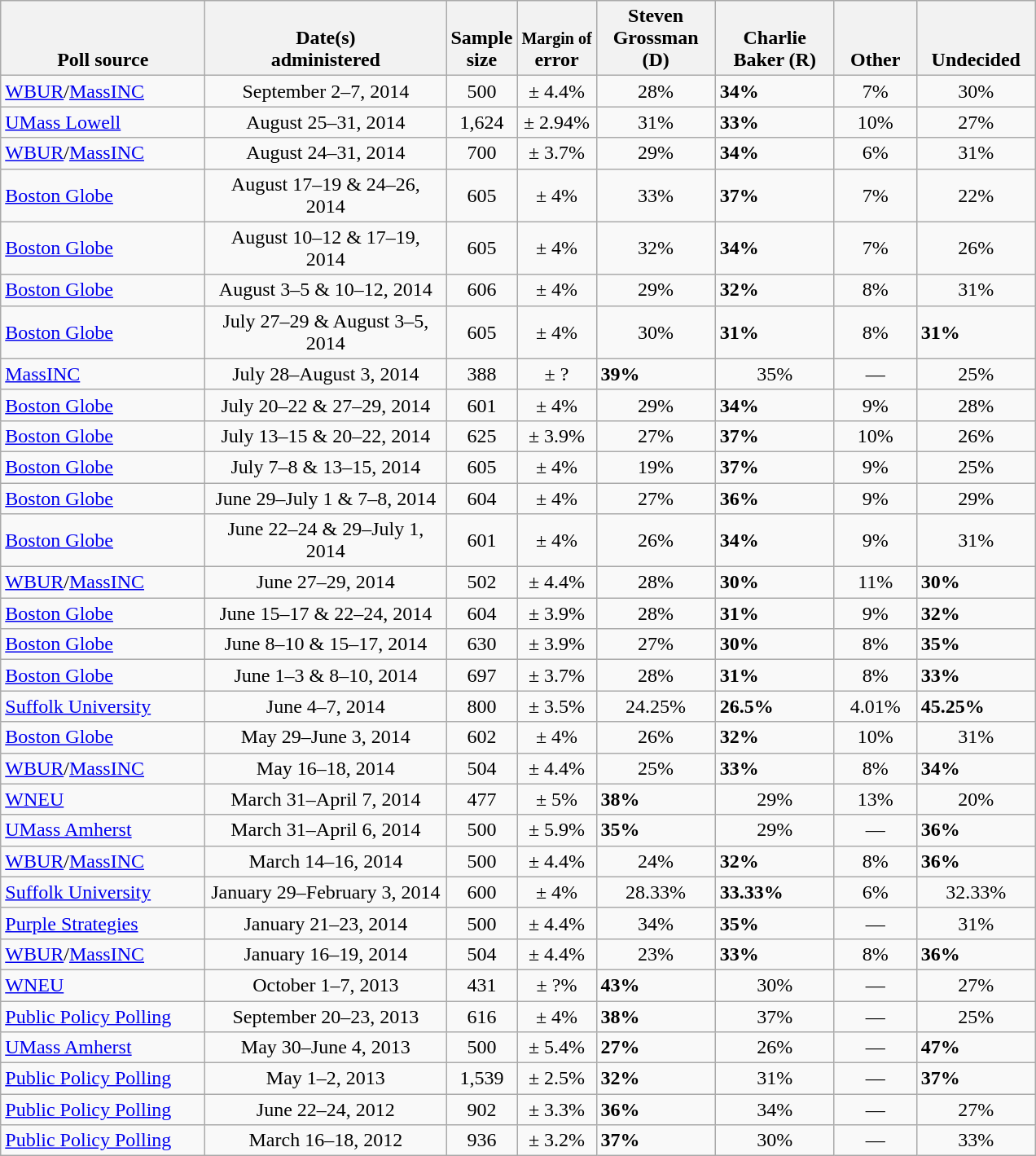<table class="wikitable">
<tr valign= bottom>
<th style="width:160px;">Poll source</th>
<th style="width:190px;">Date(s)<br>administered</th>
<th class=small>Sample<br>size</th>
<th><small>Margin of</small><br>error</th>
<th style="width:90px;">Steven<br>Grossman (D)</th>
<th style="width:90px;">Charlie<br>Baker (R)</th>
<th style="width:60px;">Other</th>
<th style="width:90px;">Undecided</th>
</tr>
<tr>
<td><a href='#'>WBUR</a>/<a href='#'>MassINC</a></td>
<td align=center>September 2–7, 2014</td>
<td align=center>500</td>
<td align=center>± 4.4%</td>
<td align=center>28%</td>
<td><strong>34%</strong></td>
<td align=center>7%</td>
<td align=center>30%</td>
</tr>
<tr>
<td><a href='#'>UMass Lowell</a></td>
<td align=center>August 25–31, 2014</td>
<td align=center>1,624</td>
<td align=center>± 2.94%</td>
<td align=center>31%</td>
<td><strong>33%</strong></td>
<td align=center>10%</td>
<td align=center>27%</td>
</tr>
<tr>
<td><a href='#'>WBUR</a>/<a href='#'>MassINC</a></td>
<td align=center>August 24–31, 2014</td>
<td align=center>700</td>
<td align=center>± 3.7%</td>
<td align=center>29%</td>
<td><strong>34%</strong></td>
<td align=center>6%</td>
<td align=center>31%</td>
</tr>
<tr>
<td><a href='#'>Boston Globe</a></td>
<td align=center>August 17–19 & 24–26, 2014</td>
<td align=center>605</td>
<td align=center>± 4%</td>
<td align=center>33%</td>
<td><strong>37%</strong></td>
<td align=center>7%</td>
<td align=center>22%</td>
</tr>
<tr>
<td><a href='#'>Boston Globe</a></td>
<td align=center>August 10–12 & 17–19, 2014</td>
<td align=center>605</td>
<td align=center>± 4%</td>
<td align=center>32%</td>
<td><strong>34%</strong></td>
<td align=center>7%</td>
<td align=center>26%</td>
</tr>
<tr>
<td><a href='#'>Boston Globe</a></td>
<td align=center>August 3–5 & 10–12, 2014</td>
<td align=center>606</td>
<td align=center>± 4%</td>
<td align=center>29%</td>
<td><strong>32%</strong></td>
<td align=center>8%</td>
<td align=center>31%</td>
</tr>
<tr>
<td><a href='#'>Boston Globe</a></td>
<td align=center>July 27–29 & August 3–5, 2014</td>
<td align=center>605</td>
<td align=center>± 4%</td>
<td align=center>30%</td>
<td><strong>31%</strong></td>
<td align=center>8%</td>
<td><strong>31%</strong></td>
</tr>
<tr>
<td><a href='#'>MassINC</a></td>
<td align=center>July 28–August 3, 2014</td>
<td align=center>388</td>
<td align=center>± ?</td>
<td><strong>39%</strong></td>
<td align=center>35%</td>
<td align=center>—</td>
<td align=center>25%</td>
</tr>
<tr>
<td><a href='#'>Boston Globe</a></td>
<td align=center>July 20–22 & 27–29, 2014</td>
<td align=center>601</td>
<td align=center>± 4%</td>
<td align=center>29%</td>
<td><strong>34%</strong></td>
<td align=center>9%</td>
<td align=center>28%</td>
</tr>
<tr>
<td><a href='#'>Boston Globe</a></td>
<td align=center>July 13–15 & 20–22, 2014</td>
<td align=center>625</td>
<td align=center>± 3.9%</td>
<td align=center>27%</td>
<td><strong>37%</strong></td>
<td align=center>10%</td>
<td align=center>26%</td>
</tr>
<tr>
<td><a href='#'>Boston Globe</a></td>
<td align=center>July 7–8 & 13–15, 2014</td>
<td align=center>605</td>
<td align=center>± 4%</td>
<td align=center>19%</td>
<td><strong>37%</strong></td>
<td align=center>9%</td>
<td align=center>25%</td>
</tr>
<tr>
<td><a href='#'>Boston Globe</a></td>
<td align=center>June 29–July 1 & 7–8, 2014</td>
<td align=center>604</td>
<td align=center>± 4%</td>
<td align=center>27%</td>
<td><strong>36%</strong></td>
<td align=center>9%</td>
<td align=center>29%</td>
</tr>
<tr>
<td><a href='#'>Boston Globe</a></td>
<td align=center>June 22–24 & 29–July 1, 2014</td>
<td align=center>601</td>
<td align=center>± 4%</td>
<td align=center>26%</td>
<td><strong>34%</strong></td>
<td align=center>9%</td>
<td align=center>31%</td>
</tr>
<tr>
<td><a href='#'>WBUR</a>/<a href='#'>MassINC</a></td>
<td align=center>June 27–29, 2014</td>
<td align=center>502</td>
<td align=center>± 4.4%</td>
<td align=center>28%</td>
<td><strong>30%</strong></td>
<td align=center>11%</td>
<td><strong>30%</strong></td>
</tr>
<tr>
<td><a href='#'>Boston Globe</a></td>
<td align=center>June 15–17 & 22–24, 2014</td>
<td align=center>604</td>
<td align=center>± 3.9%</td>
<td align=center>28%</td>
<td><strong>31%</strong></td>
<td align=center>9%</td>
<td><strong>32%</strong></td>
</tr>
<tr>
<td><a href='#'>Boston Globe</a></td>
<td align=center>June 8–10 & 15–17, 2014</td>
<td align=center>630</td>
<td align=center>± 3.9%</td>
<td align=center>27%</td>
<td><strong>30%</strong></td>
<td align=center>8%</td>
<td><strong>35%</strong></td>
</tr>
<tr>
<td><a href='#'>Boston Globe</a></td>
<td align=center>June 1–3 & 8–10, 2014</td>
<td align=center>697</td>
<td align=center>± 3.7%</td>
<td align=center>28%</td>
<td><strong>31%</strong></td>
<td align=center>8%</td>
<td><strong>33%</strong></td>
</tr>
<tr>
<td><a href='#'>Suffolk University</a></td>
<td align=center>June 4–7, 2014</td>
<td align=center>800</td>
<td align=center>± 3.5%</td>
<td align=center>24.25%</td>
<td><strong>26.5%</strong></td>
<td align=center>4.01%</td>
<td><strong>45.25%</strong></td>
</tr>
<tr>
<td><a href='#'>Boston Globe</a></td>
<td align=center>May 29–June 3, 2014</td>
<td align=center>602</td>
<td align=center>± 4%</td>
<td align=center>26%</td>
<td><strong>32%</strong></td>
<td align=center>10%</td>
<td align=center>31%</td>
</tr>
<tr>
<td><a href='#'>WBUR</a>/<a href='#'>MassINC</a></td>
<td align=center>May 16–18, 2014</td>
<td align=center>504</td>
<td align=center>± 4.4%</td>
<td align=center>25%</td>
<td><strong>33%</strong></td>
<td align=center>8%</td>
<td><strong>34%</strong></td>
</tr>
<tr>
<td><a href='#'>WNEU</a></td>
<td align=center>March 31–April 7, 2014</td>
<td align=center>477</td>
<td align=center>± 5%</td>
<td><strong>38%</strong></td>
<td align=center>29%</td>
<td align=center>13%</td>
<td align=center>20%</td>
</tr>
<tr>
<td><a href='#'>UMass Amherst</a></td>
<td align=center>March 31–April 6, 2014</td>
<td align=center>500</td>
<td align=center>± 5.9%</td>
<td><strong>35%</strong></td>
<td align=center>29%</td>
<td align=center>—</td>
<td><strong>36%</strong></td>
</tr>
<tr>
<td><a href='#'>WBUR</a>/<a href='#'>MassINC</a></td>
<td align=center>March 14–16, 2014</td>
<td align=center>500</td>
<td align=center>± 4.4%</td>
<td align=center>24%</td>
<td><strong>32%</strong></td>
<td align=center>8%</td>
<td><strong>36%</strong></td>
</tr>
<tr>
<td><a href='#'>Suffolk University</a></td>
<td align=center>January 29–February 3, 2014</td>
<td align=center>600</td>
<td align=center>± 4%</td>
<td align=center>28.33%</td>
<td><strong>33.33%</strong></td>
<td align=center>6%</td>
<td align=center>32.33%</td>
</tr>
<tr>
<td><a href='#'>Purple Strategies</a></td>
<td align=center>January 21–23, 2014</td>
<td align=center>500</td>
<td align=center>± 4.4%</td>
<td align=center>34%</td>
<td><strong>35%</strong></td>
<td align=center>—</td>
<td align=center>31%</td>
</tr>
<tr>
<td><a href='#'>WBUR</a>/<a href='#'>MassINC</a></td>
<td align=center>January 16–19, 2014</td>
<td align=center>504</td>
<td align=center>± 4.4%</td>
<td align=center>23%</td>
<td><strong>33%</strong></td>
<td align=center>8%</td>
<td><strong>36%</strong></td>
</tr>
<tr>
<td><a href='#'>WNEU</a></td>
<td align=center>October 1–7, 2013</td>
<td align=center>431</td>
<td align=center>± ?%</td>
<td><strong>43%</strong></td>
<td align=center>30%</td>
<td align=center>—</td>
<td align=center>27%</td>
</tr>
<tr>
<td><a href='#'>Public Policy Polling</a></td>
<td align=center>September 20–23, 2013</td>
<td align=center>616</td>
<td align=center>± 4%</td>
<td><strong>38%</strong></td>
<td align=center>37%</td>
<td align=center>—</td>
<td align=center>25%</td>
</tr>
<tr>
<td><a href='#'>UMass Amherst</a></td>
<td align=center>May 30–June 4, 2013</td>
<td align=center>500</td>
<td align=center>± 5.4%</td>
<td><strong>27%</strong></td>
<td align=center>26%</td>
<td align=center>—</td>
<td><strong>47%</strong></td>
</tr>
<tr>
<td><a href='#'>Public Policy Polling</a></td>
<td align=center>May 1–2, 2013</td>
<td align=center>1,539</td>
<td align=center>± 2.5%</td>
<td><strong>32%</strong></td>
<td align=center>31%</td>
<td align=center>—</td>
<td><strong>37%</strong></td>
</tr>
<tr>
<td><a href='#'>Public Policy Polling</a></td>
<td align=center>June 22–24, 2012</td>
<td align=center>902</td>
<td align=center>± 3.3%</td>
<td><strong>36%</strong></td>
<td align=center>34%</td>
<td align=center>—</td>
<td align=center>27%</td>
</tr>
<tr>
<td><a href='#'>Public Policy Polling</a></td>
<td align=center>March 16–18, 2012</td>
<td align=center>936</td>
<td align=center>± 3.2%</td>
<td><strong>37%</strong></td>
<td align=center>30%</td>
<td align=center>—</td>
<td align=center>33%</td>
</tr>
</table>
